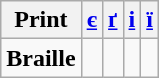<table class="wikitable" style="text-align:center">
<tr>
<th><strong>Print</strong></th>
<th><a href='#'>є</a></th>
<th><a href='#'>ґ</a></th>
<th><a href='#'>і</a></th>
<th><a href='#'>ї</a></th>
</tr>
<tr>
<td><strong>Braille</strong></td>
<td></td>
<td></td>
<td></td>
<td></td>
</tr>
</table>
